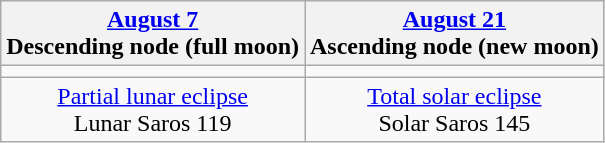<table class="wikitable">
<tr>
<th><a href='#'>August 7</a><br>Descending node (full moon)<br></th>
<th><a href='#'>August 21</a><br>Ascending node (new moon)<br></th>
</tr>
<tr>
<td></td>
<td></td>
</tr>
<tr align=center>
<td><a href='#'>Partial lunar eclipse</a><br>Lunar Saros 119</td>
<td><a href='#'>Total solar eclipse</a><br>Solar Saros 145</td>
</tr>
</table>
